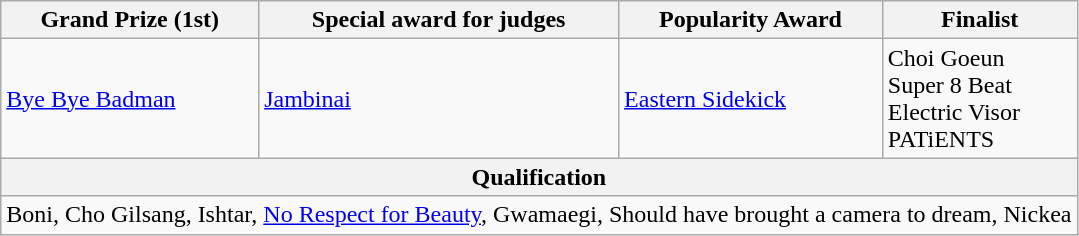<table class="wikitable">
<tr>
<th scope="col">Grand Prize (1st)</th>
<th scope="col">Special award for judges</th>
<th scope="col">Popularity Award</th>
<th scope="col">Finalist</th>
</tr>
<tr>
<td scope="row"><a href='#'>Bye Bye Badman</a></td>
<td scope="row"><a href='#'>Jambinai</a></td>
<td scope="row"><a href='#'>Eastern Sidekick</a></td>
<td scope="row">Choi Goeun<br>Super 8 Beat<br>Electric Visor<br>PATiENTS</td>
</tr>
<tr>
<th colspan="4" align="center">Qualification</th>
</tr>
<tr>
<td colspan="4" align="center">Boni, Cho Gilsang, Ishtar, <a href='#'>No Respect for Beauty</a>, Gwamaegi, Should have brought a camera to dream, Nickea</td>
</tr>
</table>
